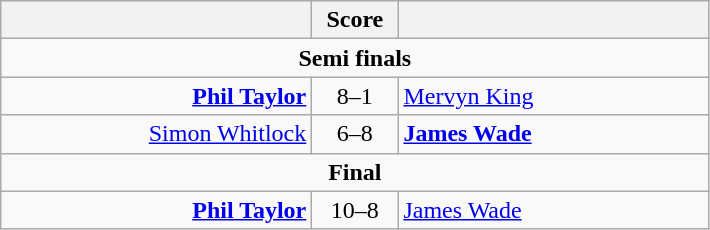<table class=wikitable style="text-align:center">
<tr>
<th width=200></th>
<th width=50>Score</th>
<th width=200></th>
</tr>
<tr align=center>
<td colspan="3"><strong>Semi finals</strong></td>
</tr>
<tr align=left>
<td align=right><strong><a href='#'>Phil Taylor</a></strong> </td>
<td align=center>8–1</td>
<td> <a href='#'>Mervyn King</a></td>
</tr>
<tr align=left>
<td align=right><a href='#'>Simon Whitlock</a> </td>
<td align=center>6–8</td>
<td> <strong><a href='#'>James Wade</a></strong></td>
</tr>
<tr align=center>
<td colspan="3"><strong>Final</strong></td>
</tr>
<tr align=left>
<td align=right><strong><a href='#'>Phil Taylor</a></strong> </td>
<td align=center>10–8</td>
<td> <a href='#'>James Wade</a></td>
</tr>
</table>
